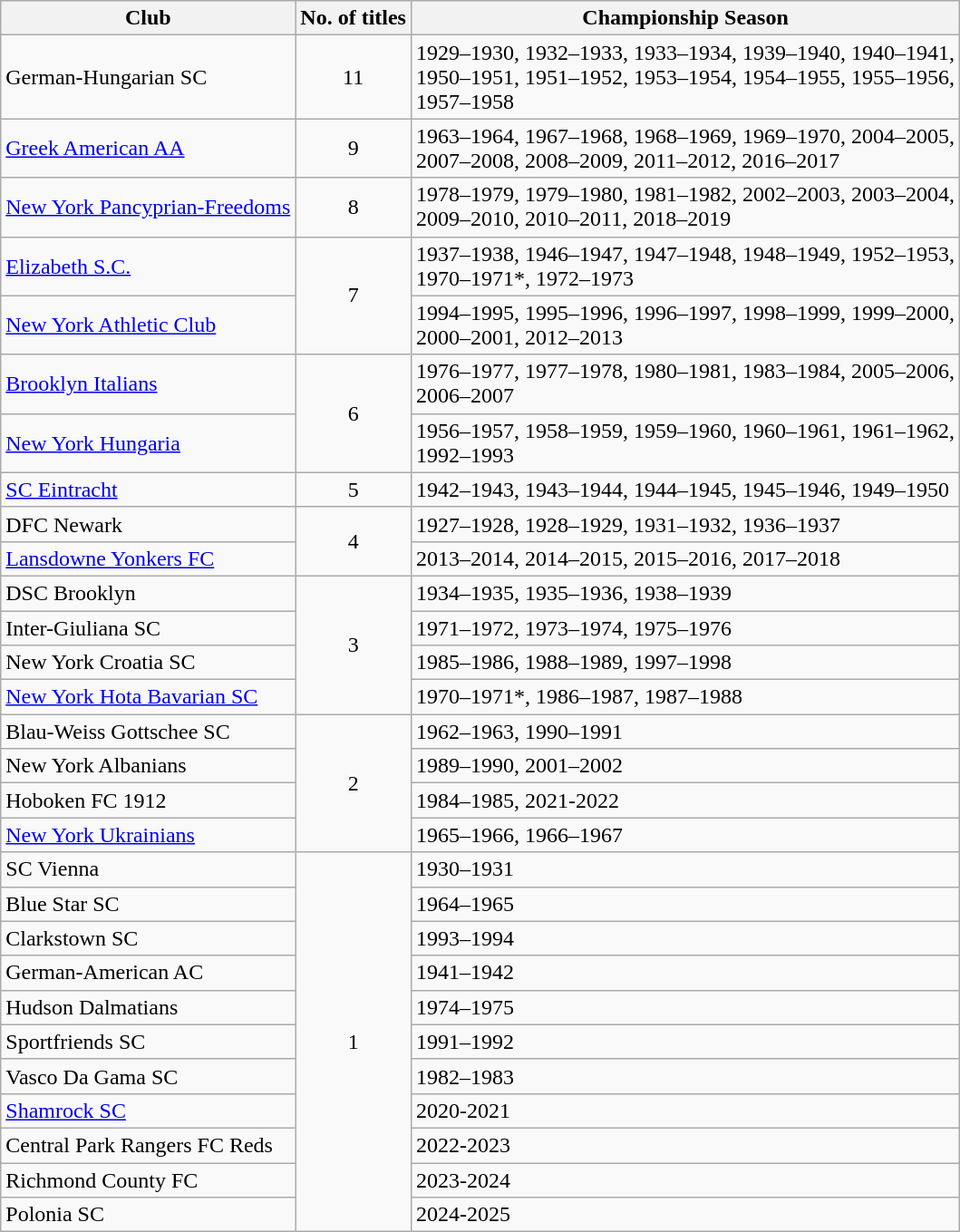<table class="wikitable sortable">
<tr>
<th>Club</th>
<th align=center>No. of titles</th>
<th>Championship Season</th>
</tr>
<tr>
<td>German-Hungarian SC</td>
<td align="center">11</td>
<td>1929–1930, 1932–1933, 1933–1934, 1939–1940, 1940–1941,<br>1950–1951, 1951–1952, 1953–1954, 1954–1955, 1955–1956,<br>1957–1958</td>
</tr>
<tr>
<td><a href='#'>Greek American AA</a></td>
<td align="center">9</td>
<td>1963–1964, 1967–1968, 1968–1969, 1969–1970, 2004–2005,<br>2007–2008, 2008–2009, 2011–2012, 2016–2017</td>
</tr>
<tr>
<td><a href='#'>New York Pancyprian-Freedoms</a></td>
<td align="center">8</td>
<td>1978–1979, 1979–1980, 1981–1982, 2002–2003, 2003–2004,<br>2009–2010, 2010–2011, 2018–2019</td>
</tr>
<tr>
<td><a href='#'>Elizabeth S.C.</a></td>
<td rowspan="2" align="center">7</td>
<td>1937–1938, 1946–1947, 1947–1948, 1948–1949, 1952–1953,<br>1970–1971*, 1972–1973</td>
</tr>
<tr>
<td><a href='#'>New York Athletic Club</a></td>
<td>1994–1995, 1995–1996, 1996–1997, 1998–1999, 1999–2000,<br>2000–2001, 2012–2013</td>
</tr>
<tr>
<td><a href='#'>Brooklyn Italians</a></td>
<td rowspan="2" align="center">6</td>
<td>1976–1977, 1977–1978, 1980–1981, 1983–1984, 2005–2006,<br>2006–2007</td>
</tr>
<tr>
<td><a href='#'>New York Hungaria</a></td>
<td>1956–1957, 1958–1959, 1959–1960, 1960–1961, 1961–1962,<br>1992–1993</td>
</tr>
<tr>
<td><a href='#'>SC Eintracht</a></td>
<td align="center">5</td>
<td>1942–1943, 1943–1944, 1944–1945, 1945–1946, 1949–1950</td>
</tr>
<tr>
<td>DFC Newark</td>
<td rowspan="2" align="center">4</td>
<td>1927–1928, 1928–1929, 1931–1932, 1936–1937</td>
</tr>
<tr>
<td><a href='#'>Lansdowne Yonkers FC</a></td>
<td>2013–2014, 2014–2015, 2015–2016, 2017–2018</td>
</tr>
<tr>
<td>DSC Brooklyn</td>
<td align=center rowspan="4">3</td>
<td>1934–1935, 1935–1936, 1938–1939</td>
</tr>
<tr>
<td>Inter-Giuliana SC</td>
<td>1971–1972, 1973–1974, 1975–1976</td>
</tr>
<tr>
<td>New York Croatia SC</td>
<td>1985–1986, 1988–1989, 1997–1998</td>
</tr>
<tr>
<td><a href='#'>New York Hota Bavarian SC</a></td>
<td>1970–1971*, 1986–1987, 1987–1988</td>
</tr>
<tr>
<td>Blau-Weiss Gottschee SC</td>
<td rowspan="4" align="center">2</td>
<td>1962–1963, 1990–1991</td>
</tr>
<tr>
<td>New York Albanians</td>
<td>1989–1990, 2001–2002</td>
</tr>
<tr>
<td>Hoboken FC 1912</td>
<td>1984–1985, 2021-2022</td>
</tr>
<tr>
<td><a href='#'>New York Ukrainians</a></td>
<td>1965–1966, 1966–1967</td>
</tr>
<tr>
<td>SC Vienna</td>
<td rowspan="11" align="center">1</td>
<td>1930–1931</td>
</tr>
<tr>
<td>Blue Star SC</td>
<td>1964–1965</td>
</tr>
<tr>
<td>Clarkstown SC</td>
<td>1993–1994</td>
</tr>
<tr>
<td>German-American AC</td>
<td>1941–1942</td>
</tr>
<tr>
<td>Hudson Dalmatians</td>
<td>1974–1975</td>
</tr>
<tr>
<td>Sportfriends SC</td>
<td>1991–1992</td>
</tr>
<tr>
<td>Vasco Da Gama SC</td>
<td>1982–1983</td>
</tr>
<tr>
<td><a href='#'>Shamrock SC</a></td>
<td>2020-2021</td>
</tr>
<tr>
<td>Central Park Rangers FC Reds</td>
<td>2022-2023</td>
</tr>
<tr>
<td>Richmond County FC</td>
<td>2023-2024</td>
</tr>
<tr>
<td>Polonia SC</td>
<td>2024-2025</td>
</tr>
</table>
